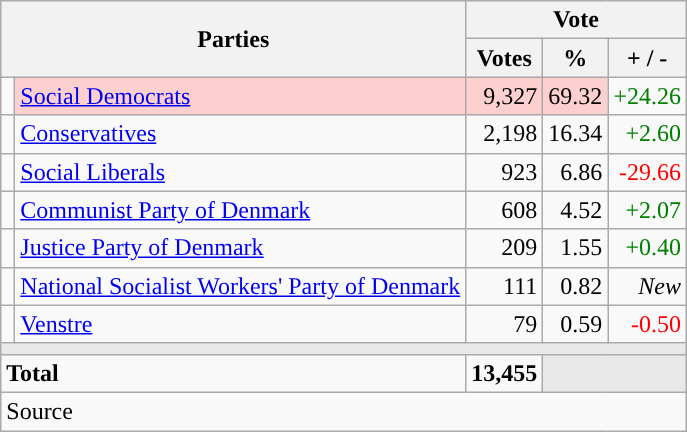<table class="wikitable" style="text-align:right;">
<tr>
<th style="text-align:centre;" rowspan="2" colspan="2" width="225">Parties</th>
<th colspan="3">Vote</th>
</tr>
<tr>
<th width="15">Votes</th>
<th width="15">%</th>
<th width="15">+ / -</th>
</tr>
<tr>
<td width="2" style="color:inherit;background:"></td>
<td bgcolor=#fbd0ce  align="left"><a href='#'>Social Democrats</a></td>
<td bgcolor=#fbd0ce>9,327</td>
<td bgcolor=#fbd0ce>69.32</td>
<td style=color:green;>+24.26</td>
</tr>
<tr>
<td width="2" style="color:inherit;background:"></td>
<td align="left"><a href='#'>Conservatives</a></td>
<td>2,198</td>
<td>16.34</td>
<td style=color:green;>+2.60</td>
</tr>
<tr>
<td width="2" style="color:inherit;background:"></td>
<td align="left"><a href='#'>Social Liberals</a></td>
<td>923</td>
<td>6.86</td>
<td style=color:red;>-29.66</td>
</tr>
<tr>
<td width="2" style="color:inherit;background:"></td>
<td align="left"><a href='#'>Communist Party of Denmark</a></td>
<td>608</td>
<td>4.52</td>
<td style=color:green;>+2.07</td>
</tr>
<tr>
<td width="2" style="color:inherit;background:"></td>
<td align="left"><a href='#'>Justice Party of Denmark</a></td>
<td>209</td>
<td>1.55</td>
<td style=color:green;>+0.40</td>
</tr>
<tr>
<td width="2" style="color:inherit;background:"></td>
<td align="left"><a href='#'>National Socialist Workers' Party of Denmark</a></td>
<td>111</td>
<td>0.82</td>
<td><em>New</em></td>
</tr>
<tr>
<td width="2" style="color:inherit;background:"></td>
<td align="left"><a href='#'>Venstre</a></td>
<td>79</td>
<td>0.59</td>
<td style=color:red;>-0.50</td>
</tr>
<tr>
<td colspan="7" bgcolor="#E9E9E9"></td>
</tr>
<tr>
<td align="left" colspan="2"><strong>Total</strong></td>
<td><strong>13,455</strong></td>
<td bgcolor="#E9E9E9" colspan="2"></td>
</tr>
<tr>
<td align="left" colspan="6">Source</td>
</tr>
</table>
